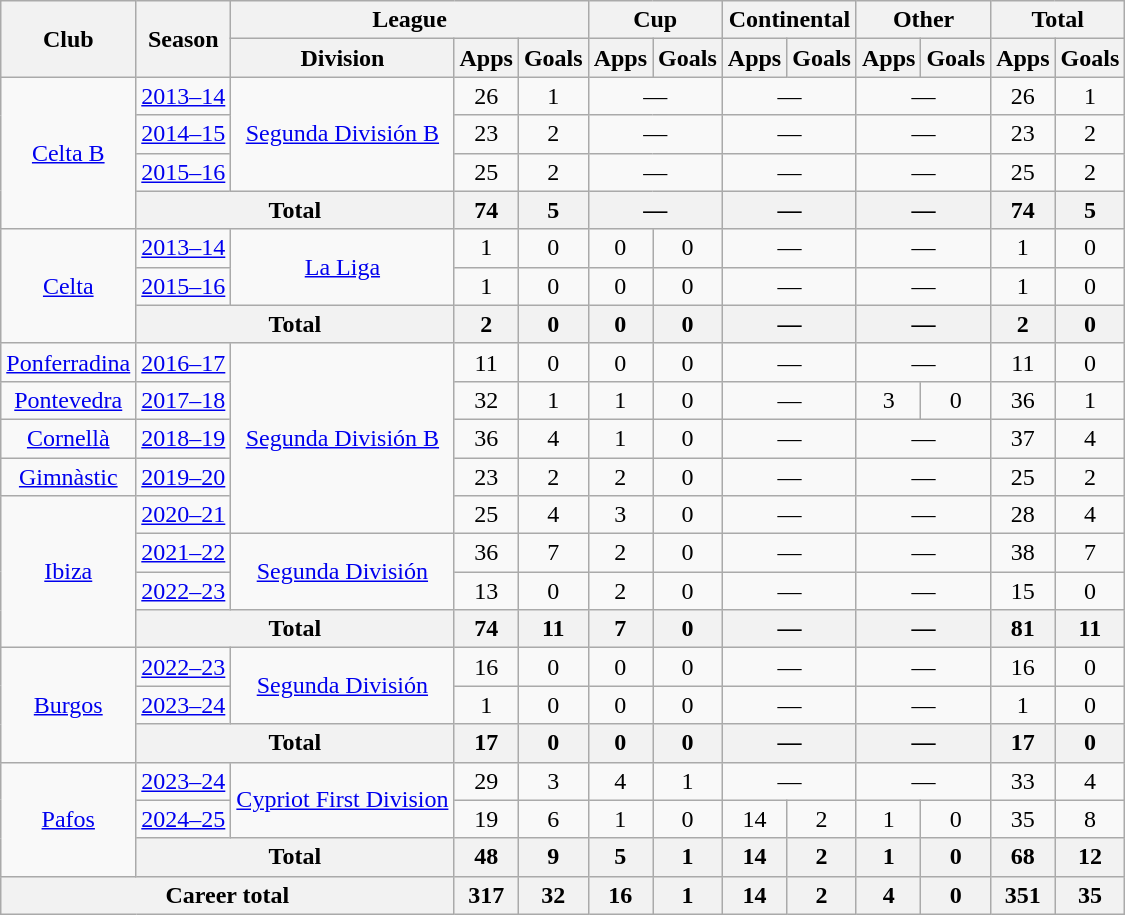<table class="wikitable" style="text-align:center">
<tr>
<th rowspan="2">Club</th>
<th rowspan="2">Season</th>
<th colspan="3">League</th>
<th colspan="2">Cup</th>
<th colspan="2">Continental</th>
<th colspan="2">Other</th>
<th colspan="2">Total</th>
</tr>
<tr>
<th>Division</th>
<th>Apps</th>
<th>Goals</th>
<th>Apps</th>
<th>Goals</th>
<th>Apps</th>
<th>Goals</th>
<th>Apps</th>
<th>Goals</th>
<th>Apps</th>
<th>Goals</th>
</tr>
<tr>
<td rowspan="4"><a href='#'>Celta B</a></td>
<td><a href='#'>2013–14</a></td>
<td rowspan="3"><a href='#'>Segunda División B</a></td>
<td>26</td>
<td>1</td>
<td colspan="2">—</td>
<td colspan="2">—</td>
<td colspan="2">—</td>
<td>26</td>
<td>1</td>
</tr>
<tr>
<td><a href='#'>2014–15</a></td>
<td>23</td>
<td>2</td>
<td colspan="2">—</td>
<td colspan="2">—</td>
<td colspan="2">—</td>
<td>23</td>
<td>2</td>
</tr>
<tr>
<td><a href='#'>2015–16</a></td>
<td>25</td>
<td>2</td>
<td colspan="2">—</td>
<td colspan="2">—</td>
<td colspan="2">—</td>
<td>25</td>
<td>2</td>
</tr>
<tr>
<th colspan="2">Total</th>
<th>74</th>
<th>5</th>
<th colspan="2">—</th>
<th colspan="2">—</th>
<th colspan="2">—</th>
<th>74</th>
<th>5</th>
</tr>
<tr>
<td rowspan="3"><a href='#'>Celta</a></td>
<td><a href='#'>2013–14</a></td>
<td rowspan="2"><a href='#'>La Liga</a></td>
<td>1</td>
<td>0</td>
<td>0</td>
<td>0</td>
<td colspan="2">—</td>
<td colspan="2">—</td>
<td>1</td>
<td>0</td>
</tr>
<tr>
<td><a href='#'>2015–16</a></td>
<td>1</td>
<td>0</td>
<td>0</td>
<td>0</td>
<td colspan="2">—</td>
<td colspan="2">—</td>
<td>1</td>
<td>0</td>
</tr>
<tr>
<th colspan="2">Total</th>
<th>2</th>
<th>0</th>
<th>0</th>
<th>0</th>
<th colspan="2">—</th>
<th colspan="2">—</th>
<th>2</th>
<th>0</th>
</tr>
<tr>
<td><a href='#'>Ponferradina</a></td>
<td><a href='#'>2016–17</a></td>
<td rowspan="5"><a href='#'>Segunda División B</a></td>
<td>11</td>
<td>0</td>
<td>0</td>
<td>0</td>
<td colspan="2">—</td>
<td colspan="2">—</td>
<td>11</td>
<td>0</td>
</tr>
<tr>
<td><a href='#'>Pontevedra</a></td>
<td><a href='#'>2017–18</a></td>
<td>32</td>
<td>1</td>
<td>1</td>
<td>0</td>
<td colspan="2">—</td>
<td>3</td>
<td>0</td>
<td>36</td>
<td>1</td>
</tr>
<tr>
<td><a href='#'>Cornellà</a></td>
<td><a href='#'>2018–19</a></td>
<td>36</td>
<td>4</td>
<td>1</td>
<td>0</td>
<td colspan="2">—</td>
<td colspan="2">—</td>
<td>37</td>
<td>4</td>
</tr>
<tr>
<td><a href='#'>Gimnàstic</a></td>
<td><a href='#'>2019–20</a></td>
<td>23</td>
<td>2</td>
<td>2</td>
<td>0</td>
<td colspan="2">—</td>
<td colspan="2">—</td>
<td>25</td>
<td>2</td>
</tr>
<tr>
<td rowspan="4"><a href='#'>Ibiza</a></td>
<td><a href='#'>2020–21</a></td>
<td>25</td>
<td>4</td>
<td>3</td>
<td>0</td>
<td colspan="2">—</td>
<td colspan="2">—</td>
<td>28</td>
<td>4</td>
</tr>
<tr>
<td><a href='#'>2021–22</a></td>
<td rowspan="2"><a href='#'>Segunda División</a></td>
<td>36</td>
<td>7</td>
<td>2</td>
<td>0</td>
<td colspan="2">—</td>
<td colspan="2">—</td>
<td>38</td>
<td>7</td>
</tr>
<tr>
<td><a href='#'>2022–23</a></td>
<td>13</td>
<td>0</td>
<td>2</td>
<td>0</td>
<td colspan="2">—</td>
<td colspan="2">—</td>
<td>15</td>
<td>0</td>
</tr>
<tr>
<th colspan="2">Total</th>
<th>74</th>
<th>11</th>
<th>7</th>
<th>0</th>
<th colspan="2">—</th>
<th colspan="2">—</th>
<th>81</th>
<th>11</th>
</tr>
<tr>
<td rowspan="3"><a href='#'>Burgos</a></td>
<td><a href='#'>2022–23</a></td>
<td rowspan="2"><a href='#'>Segunda División</a></td>
<td>16</td>
<td>0</td>
<td>0</td>
<td>0</td>
<td colspan="2">—</td>
<td colspan="2">—</td>
<td>16</td>
<td>0</td>
</tr>
<tr>
<td><a href='#'>2023–24</a></td>
<td>1</td>
<td>0</td>
<td>0</td>
<td>0</td>
<td colspan="2">—</td>
<td colspan="2">—</td>
<td>1</td>
<td>0</td>
</tr>
<tr>
<th colspan="2">Total</th>
<th>17</th>
<th>0</th>
<th>0</th>
<th>0</th>
<th colspan="2">—</th>
<th colspan="2">—</th>
<th>17</th>
<th>0</th>
</tr>
<tr>
<td rowspan="3"><a href='#'>Pafos</a></td>
<td><a href='#'>2023–24</a></td>
<td rowspan="2"><a href='#'>Cypriot First Division</a></td>
<td>29</td>
<td>3</td>
<td>4</td>
<td>1</td>
<td colspan="2">—</td>
<td colspan="2">—</td>
<td>33</td>
<td>4</td>
</tr>
<tr>
<td><a href='#'>2024–25</a></td>
<td>19</td>
<td>6</td>
<td>1</td>
<td>0</td>
<td>14</td>
<td>2</td>
<td>1</td>
<td>0</td>
<td>35</td>
<td>8</td>
</tr>
<tr>
<th colspan="2">Total</th>
<th>48</th>
<th>9</th>
<th>5</th>
<th>1</th>
<th>14</th>
<th>2</th>
<th>1</th>
<th>0</th>
<th>68</th>
<th>12</th>
</tr>
<tr>
<th colspan="3">Career total</th>
<th>317</th>
<th>32</th>
<th>16</th>
<th>1</th>
<th>14</th>
<th>2</th>
<th>4</th>
<th>0</th>
<th>351</th>
<th>35</th>
</tr>
</table>
